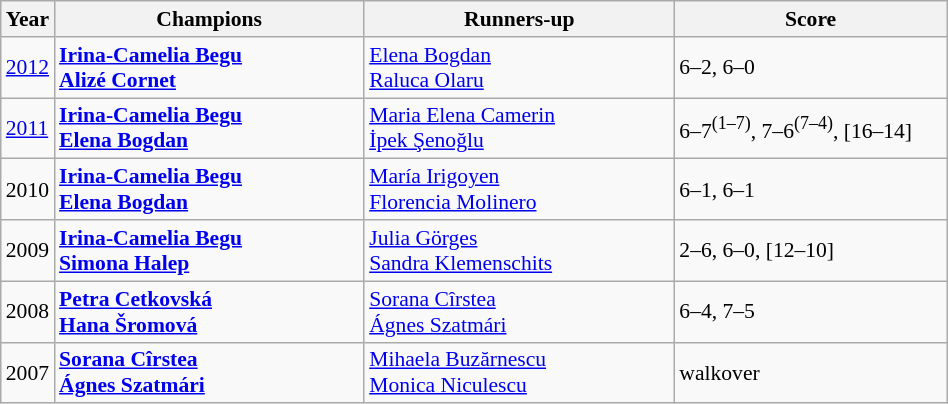<table class="wikitable" style="font-size:90%">
<tr>
<th>Year</th>
<th width="200">Champions</th>
<th width="200">Runners-up</th>
<th width="175">Score</th>
</tr>
<tr>
<td><a href='#'>2012</a></td>
<td> <strong><a href='#'>Irina-Camelia Begu</a><br> <a href='#'>Alizé Cornet</a></strong></td>
<td> <a href='#'>Elena Bogdan</a><br> <a href='#'>Raluca Olaru</a></td>
<td>6–2, 6–0</td>
</tr>
<tr>
<td><a href='#'>2011</a></td>
<td> <strong><a href='#'>Irina-Camelia Begu</a><br> <a href='#'>Elena Bogdan</a></strong></td>
<td> <a href='#'>Maria Elena Camerin</a><br> <a href='#'>İpek Şenoğlu</a></td>
<td>6–7<sup>(1–7)</sup>, 7–6<sup>(7–4)</sup>, [16–14]</td>
</tr>
<tr>
<td>2010</td>
<td> <strong><a href='#'>Irina-Camelia Begu</a><br> <a href='#'>Elena Bogdan</a></strong></td>
<td> <a href='#'>María Irigoyen</a><br> <a href='#'>Florencia Molinero</a></td>
<td>6–1, 6–1</td>
</tr>
<tr>
<td>2009</td>
<td> <strong><a href='#'>Irina-Camelia Begu</a><br> <a href='#'>Simona Halep</a></strong></td>
<td> <a href='#'>Julia Görges</a><br> <a href='#'>Sandra Klemenschits</a></td>
<td>2–6, 6–0, [12–10]</td>
</tr>
<tr>
<td>2008</td>
<td> <strong><a href='#'>Petra Cetkovská</a><br> <a href='#'>Hana Šromová</a></strong></td>
<td> <a href='#'>Sorana Cîrstea</a><br> <a href='#'>Ágnes Szatmári</a></td>
<td>6–4, 7–5</td>
</tr>
<tr>
<td>2007</td>
<td> <strong><a href='#'>Sorana Cîrstea</a><br> <a href='#'>Ágnes Szatmári</a></strong></td>
<td> <a href='#'>Mihaela Buzărnescu</a><br> <a href='#'>Monica Niculescu</a></td>
<td>walkover</td>
</tr>
</table>
